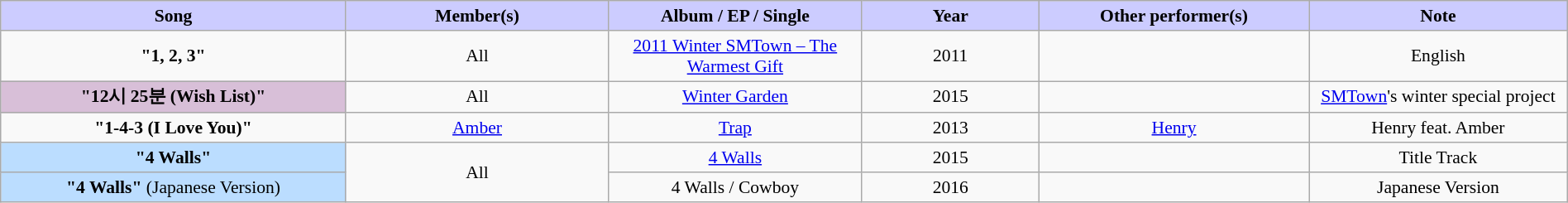<table class="wikitable" style="margin:0.5em auto; clear:both; font-size:.9em; text-align:center; width:100%">
<tr>
<th width="500" style="background: #CCCCFF;">Song</th>
<th width="350" style="background: #CCCCFF;">Member(s)</th>
<th width="350" style="background: #CCCCFF;">Album / EP / Single</th>
<th width="250" style="background: #CCCCFF;">Year</th>
<th width="350" style="background: #CCCCFF;">Other performer(s)</th>
<th width="350" style="background: #CCCCFF;">Note</th>
</tr>
<tr>
<td><strong>"1, 2, 3"</strong></td>
<td>All</td>
<td><a href='#'>2011 Winter SMTown – The Warmest Gift</a></td>
<td>2011</td>
<td></td>
<td>English</td>
</tr>
<tr>
<td style="background-color:#D8BFD8"><strong>"12시 25분 (Wish List)"</strong></td>
<td>All</td>
<td><a href='#'>Winter Garden</a></td>
<td>2015</td>
<td></td>
<td><a href='#'>SMTown</a>'s winter special project</td>
</tr>
<tr>
<td><strong>"1-4-3 (I Love You)"</strong></td>
<td><a href='#'>Amber</a></td>
<td><a href='#'>Trap</a></td>
<td>2013</td>
<td><a href='#'>Henry</a></td>
<td>Henry feat. Amber</td>
</tr>
<tr>
<td style="background-color:#bbddff"><strong>"4 Walls"</strong></td>
<td rowspan="2">All</td>
<td><a href='#'>4 Walls</a></td>
<td>2015</td>
<td></td>
<td>Title Track</td>
</tr>
<tr>
<td style="background-color:#bbddff"><strong>"4 Walls"</strong> (Japanese Version)</td>
<td>4 Walls / Cowboy</td>
<td>2016</td>
<td></td>
<td>Japanese Version</td>
</tr>
</table>
